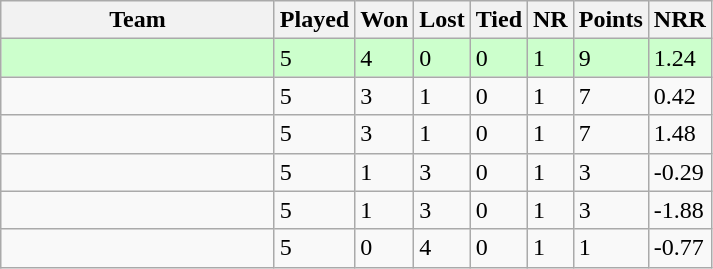<table class="wikitable">
<tr>
<th width=175>Team</th>
<th>Played</th>
<th>Won</th>
<th>Lost</th>
<th>Tied</th>
<th>NR</th>
<th>Points</th>
<th>NRR</th>
</tr>
<tr style="background:#ccffcc">
<td></td>
<td>5</td>
<td>4</td>
<td>0</td>
<td>0</td>
<td>1</td>
<td>9</td>
<td>1.24</td>
</tr>
<tr>
<td></td>
<td>5</td>
<td>3</td>
<td>1</td>
<td>0</td>
<td>1</td>
<td>7</td>
<td>0.42</td>
</tr>
<tr>
<td></td>
<td>5</td>
<td>3</td>
<td>1</td>
<td>0</td>
<td>1</td>
<td>7</td>
<td>1.48</td>
</tr>
<tr>
<td></td>
<td>5</td>
<td>1</td>
<td>3</td>
<td>0</td>
<td>1</td>
<td>3</td>
<td>-0.29</td>
</tr>
<tr>
<td></td>
<td>5</td>
<td>1</td>
<td>3</td>
<td>0</td>
<td>1</td>
<td>3</td>
<td>-1.88</td>
</tr>
<tr>
<td></td>
<td>5</td>
<td>0</td>
<td>4</td>
<td>0</td>
<td>1</td>
<td>1</td>
<td>-0.77</td>
</tr>
</table>
